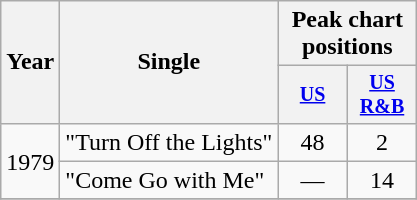<table class="wikitable" style="text-align:center;">
<tr>
<th rowspan="2">Year</th>
<th rowspan="2">Single</th>
<th colspan="2">Peak chart positions</th>
</tr>
<tr style="font-size:smaller;">
<th width="40"><a href='#'>US</a><br></th>
<th width="40"><a href='#'>US<br>R&B</a><br></th>
</tr>
<tr>
<td rowspan="2">1979</td>
<td align="left">"Turn Off the Lights"</td>
<td>48</td>
<td>2</td>
</tr>
<tr>
<td align="left">"Come Go with Me"</td>
<td>—</td>
<td>14</td>
</tr>
<tr>
</tr>
</table>
